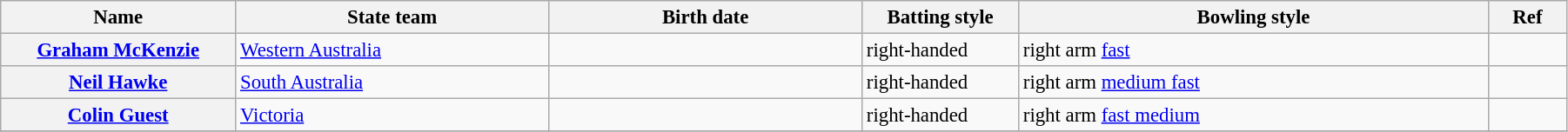<table class="wikitable plainrowheaders" style="font-size:95%; width:95%;">
<tr>
<th scope="col" width="15%">Name</th>
<th scope="col" width="20%">State team</th>
<th scope="col" width="20%">Birth date</th>
<th scope="col" width="10%">Batting style</th>
<th scope="col" width="30%">Bowling style</th>
<th scope="col" width="5%">Ref</th>
</tr>
<tr>
<th scope="row"><a href='#'>Graham McKenzie</a></th>
<td><a href='#'>Western Australia</a></td>
<td></td>
<td>right-handed</td>
<td>right arm <a href='#'>fast</a></td>
<td></td>
</tr>
<tr>
<th scope="row"><a href='#'>Neil Hawke</a></th>
<td><a href='#'>South Australia</a></td>
<td></td>
<td>right-handed</td>
<td>right arm <a href='#'>medium fast</a></td>
<td></td>
</tr>
<tr>
<th scope="row"><a href='#'>Colin Guest</a></th>
<td><a href='#'>Victoria</a></td>
<td></td>
<td>right-handed</td>
<td>right arm <a href='#'>fast medium</a></td>
<td></td>
</tr>
<tr>
</tr>
</table>
